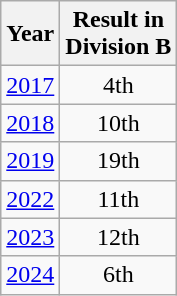<table class="wikitable" style="text-align:center">
<tr>
<th>Year</th>
<th>Result in<br>Division B</th>
</tr>
<tr>
<td><a href='#'>2017</a></td>
<td>4th</td>
</tr>
<tr>
<td><a href='#'>2018</a></td>
<td>10th</td>
</tr>
<tr>
<td><a href='#'>2019</a></td>
<td>19th</td>
</tr>
<tr>
<td><a href='#'>2022</a></td>
<td>11th</td>
</tr>
<tr>
<td><a href='#'>2023</a></td>
<td>12th</td>
</tr>
<tr>
<td><a href='#'>2024</a></td>
<td>6th</td>
</tr>
</table>
